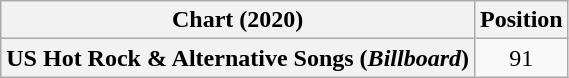<table class="wikitable plainrowheaders" style="text-align:center">
<tr>
<th scope="col">Chart (2020)</th>
<th scope="col">Position</th>
</tr>
<tr>
<th scope="row">US Hot Rock & Alternative Songs (<em>Billboard</em>)</th>
<td>91</td>
</tr>
</table>
